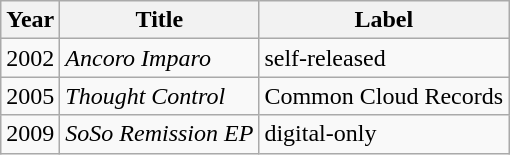<table class="wikitable">
<tr>
<th>Year</th>
<th>Title</th>
<th>Label</th>
</tr>
<tr>
<td>2002</td>
<td><em>Ancoro Imparo</em></td>
<td>self-released</td>
</tr>
<tr>
<td>2005</td>
<td><em>Thought Control</em></td>
<td>Common Cloud Records</td>
</tr>
<tr>
<td>2009</td>
<td><em>SoSo Remission EP</em></td>
<td>digital-only</td>
</tr>
</table>
